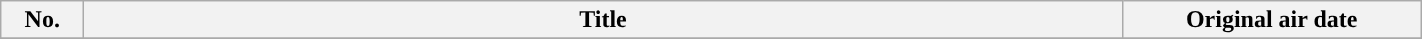<table class="wikitable" style="width:75%; margin:auto; background:#FFF;">
<tr style="border-bottom:">
<th style="width:3em;">No.</th>
<th Title>Title</th>
<th style="width:12em;">Original air date</th>
</tr>
<tr>
</tr>
</table>
